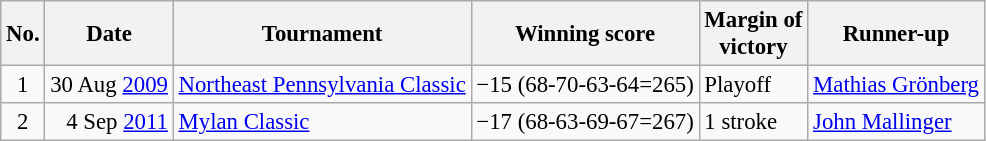<table class="wikitable" style="font-size:95%;">
<tr>
<th>No.</th>
<th>Date</th>
<th>Tournament</th>
<th>Winning score</th>
<th>Margin of<br>victory</th>
<th>Runner-up</th>
</tr>
<tr>
<td align=center>1</td>
<td align=right>30 Aug <a href='#'>2009</a></td>
<td><a href='#'>Northeast Pennsylvania Classic</a></td>
<td>−15 (68-70-63-64=265)</td>
<td>Playoff</td>
<td> <a href='#'>Mathias Grönberg</a></td>
</tr>
<tr>
<td align=center>2</td>
<td align=right>4 Sep <a href='#'>2011</a></td>
<td><a href='#'>Mylan Classic</a></td>
<td>−17 (68-63-69-67=267)</td>
<td>1 stroke</td>
<td> <a href='#'>John Mallinger</a></td>
</tr>
</table>
